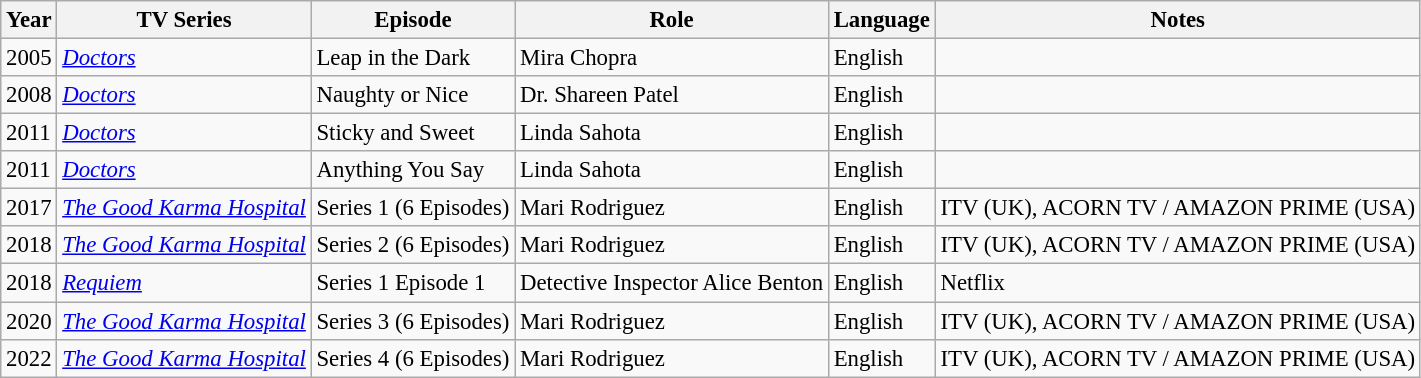<table class="wikitable" style="font-size:95%;">
<tr style="text-align:center;">
<th>Year</th>
<th>TV Series</th>
<th>Episode</th>
<th>Role</th>
<th>Language</th>
<th class="unsortable">Notes</th>
</tr>
<tr>
<td>2005</td>
<td><em><a href='#'>Doctors</a></em></td>
<td>Leap in the Dark</td>
<td>Mira Chopra</td>
<td>English</td>
<td></td>
</tr>
<tr>
<td>2008</td>
<td><em><a href='#'>Doctors</a></em></td>
<td>Naughty or Nice</td>
<td>Dr. Shareen Patel</td>
<td>English</td>
<td></td>
</tr>
<tr>
<td>2011</td>
<td><em><a href='#'>Doctors</a></em></td>
<td>Sticky and Sweet</td>
<td>Linda Sahota</td>
<td>English</td>
<td></td>
</tr>
<tr>
<td>2011</td>
<td><em><a href='#'>Doctors</a></em></td>
<td>Anything You Say</td>
<td>Linda Sahota</td>
<td>English</td>
<td></td>
</tr>
<tr>
<td>2017</td>
<td><em><a href='#'>The Good Karma Hospital</a></em></td>
<td>Series 1 (6 Episodes)</td>
<td>Mari Rodriguez</td>
<td>English</td>
<td>ITV (UK), ACORN TV / AMAZON PRIME (USA)</td>
</tr>
<tr>
<td>2018</td>
<td><em><a href='#'>The Good Karma Hospital</a></em></td>
<td>Series 2 (6 Episodes)</td>
<td>Mari Rodriguez</td>
<td>English</td>
<td>ITV (UK), ACORN TV / AMAZON PRIME (USA)</td>
</tr>
<tr>
<td>2018</td>
<td><em><a href='#'>Requiem</a></em></td>
<td>Series 1 Episode 1</td>
<td>Detective Inspector Alice Benton</td>
<td>English</td>
<td>Netflix</td>
</tr>
<tr>
<td>2020</td>
<td><em><a href='#'>The Good Karma Hospital</a></em></td>
<td>Series 3 (6 Episodes)</td>
<td>Mari Rodriguez</td>
<td>English</td>
<td>ITV (UK), ACORN TV / AMAZON PRIME (USA)</td>
</tr>
<tr>
<td>2022</td>
<td><em><a href='#'>The Good Karma Hospital</a></em></td>
<td>Series 4 (6 Episodes)</td>
<td>Mari Rodriguez</td>
<td>English</td>
<td>ITV (UK), ACORN TV / AMAZON PRIME (USA)</td>
</tr>
</table>
